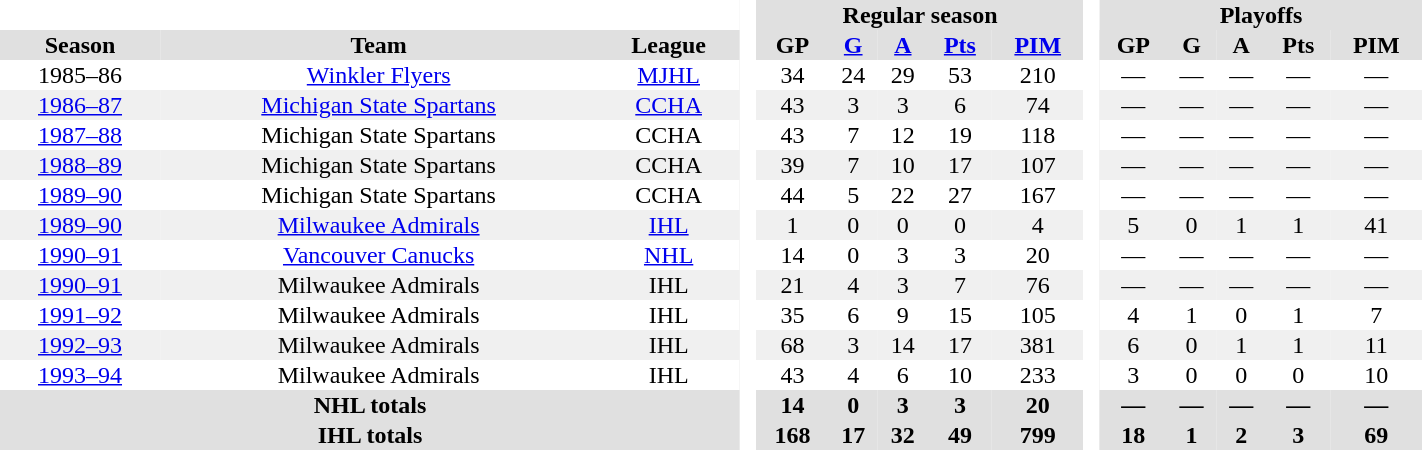<table border="0" cellpadding="1" cellspacing="0" style="text-align:center; width:75%;">
<tr bgcolor="#e0e0e0">
<th colspan="3"  bgcolor="#ffffff"> </th>
<th rowspan="99" bgcolor="#ffffff"> </th>
<th colspan="5">Regular season</th>
<th rowspan="99" bgcolor="#ffffff"> </th>
<th colspan="5">Playoffs</th>
</tr>
<tr bgcolor="#e0e0e0">
<th>Season</th>
<th>Team</th>
<th>League</th>
<th>GP</th>
<th><a href='#'>G</a></th>
<th><a href='#'>A</a></th>
<th><a href='#'>Pts</a></th>
<th><a href='#'>PIM</a></th>
<th>GP</th>
<th>G</th>
<th>A</th>
<th>Pts</th>
<th>PIM</th>
</tr>
<tr>
<td>1985–86</td>
<td><a href='#'>Winkler Flyers</a></td>
<td><a href='#'>MJHL</a></td>
<td>34</td>
<td>24</td>
<td>29</td>
<td>53</td>
<td>210</td>
<td>—</td>
<td>—</td>
<td>—</td>
<td>—</td>
<td>—</td>
</tr>
<tr bgcolor="#f0f0f0">
<td><a href='#'>1986–87</a></td>
<td><a href='#'>Michigan State Spartans</a></td>
<td><a href='#'>CCHA</a></td>
<td>43</td>
<td>3</td>
<td>3</td>
<td>6</td>
<td>74</td>
<td>—</td>
<td>—</td>
<td>—</td>
<td>—</td>
<td>—</td>
</tr>
<tr>
<td><a href='#'>1987–88</a></td>
<td>Michigan State Spartans</td>
<td>CCHA</td>
<td>43</td>
<td>7</td>
<td>12</td>
<td>19</td>
<td>118</td>
<td>—</td>
<td>—</td>
<td>—</td>
<td>—</td>
<td>—</td>
</tr>
<tr bgcolor="#f0f0f0">
<td><a href='#'>1988–89</a></td>
<td>Michigan State Spartans</td>
<td>CCHA</td>
<td>39</td>
<td>7</td>
<td>10</td>
<td>17</td>
<td>107</td>
<td>—</td>
<td>—</td>
<td>—</td>
<td>—</td>
<td>—</td>
</tr>
<tr>
<td><a href='#'>1989–90</a></td>
<td>Michigan State Spartans</td>
<td>CCHA</td>
<td>44</td>
<td>5</td>
<td>22</td>
<td>27</td>
<td>167</td>
<td>—</td>
<td>—</td>
<td>—</td>
<td>—</td>
<td>—</td>
</tr>
<tr bgcolor="#f0f0f0">
<td><a href='#'>1989–90</a></td>
<td><a href='#'>Milwaukee Admirals</a></td>
<td><a href='#'>IHL</a></td>
<td>1</td>
<td>0</td>
<td>0</td>
<td>0</td>
<td>4</td>
<td>5</td>
<td>0</td>
<td>1</td>
<td>1</td>
<td>41</td>
</tr>
<tr>
<td><a href='#'>1990–91</a></td>
<td><a href='#'>Vancouver Canucks</a></td>
<td><a href='#'>NHL</a></td>
<td>14</td>
<td>0</td>
<td>3</td>
<td>3</td>
<td>20</td>
<td>—</td>
<td>—</td>
<td>—</td>
<td>—</td>
<td>—</td>
</tr>
<tr bgcolor="#f0f0f0">
<td><a href='#'>1990–91</a></td>
<td>Milwaukee Admirals</td>
<td>IHL</td>
<td>21</td>
<td>4</td>
<td>3</td>
<td>7</td>
<td>76</td>
<td>—</td>
<td>—</td>
<td>—</td>
<td>—</td>
<td>—</td>
</tr>
<tr>
<td><a href='#'>1991–92</a></td>
<td>Milwaukee Admirals</td>
<td>IHL</td>
<td>35</td>
<td>6</td>
<td>9</td>
<td>15</td>
<td>105</td>
<td>4</td>
<td>1</td>
<td>0</td>
<td>1</td>
<td>7</td>
</tr>
<tr bgcolor="#f0f0f0">
<td><a href='#'>1992–93</a></td>
<td>Milwaukee Admirals</td>
<td>IHL</td>
<td>68</td>
<td>3</td>
<td>14</td>
<td>17</td>
<td>381</td>
<td>6</td>
<td>0</td>
<td>1</td>
<td>1</td>
<td>11</td>
</tr>
<tr>
<td><a href='#'>1993–94</a></td>
<td>Milwaukee Admirals</td>
<td>IHL</td>
<td>43</td>
<td>4</td>
<td>6</td>
<td>10</td>
<td>233</td>
<td>3</td>
<td>0</td>
<td>0</td>
<td>0</td>
<td>10</td>
</tr>
<tr bgcolor="#e0e0e0">
<th colspan="3">NHL totals</th>
<th>14</th>
<th>0</th>
<th>3</th>
<th>3</th>
<th>20</th>
<th>—</th>
<th>—</th>
<th>—</th>
<th>—</th>
<th>—</th>
</tr>
<tr bgcolor="#e0e0e0">
<th colspan="3">IHL totals</th>
<th>168</th>
<th>17</th>
<th>32</th>
<th>49</th>
<th>799</th>
<th>18</th>
<th>1</th>
<th>2</th>
<th>3</th>
<th>69</th>
</tr>
</table>
